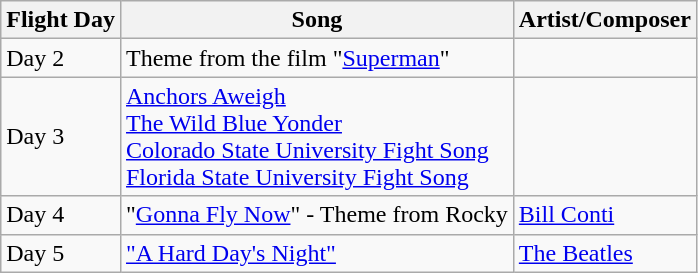<table class="wikitable">
<tr>
<th>Flight Day</th>
<th>Song</th>
<th>Artist/Composer</th>
</tr>
<tr>
<td>Day 2</td>
<td>Theme from the film "<a href='#'>Superman</a>"</td>
<td></td>
</tr>
<tr>
<td>Day 3</td>
<td><a href='#'>Anchors Aweigh</a><br><a href='#'>The Wild Blue Yonder</a><br><a href='#'>Colorado State University Fight Song</a><br><a href='#'>Florida State University Fight Song</a></td>
<td></td>
</tr>
<tr>
<td>Day 4</td>
<td>"<a href='#'>Gonna Fly Now</a>" - Theme from Rocky</td>
<td><a href='#'>Bill Conti</a></td>
</tr>
<tr>
<td>Day 5</td>
<td><a href='#'>"A Hard Day's Night"</a></td>
<td><a href='#'>The Beatles</a></td>
</tr>
</table>
